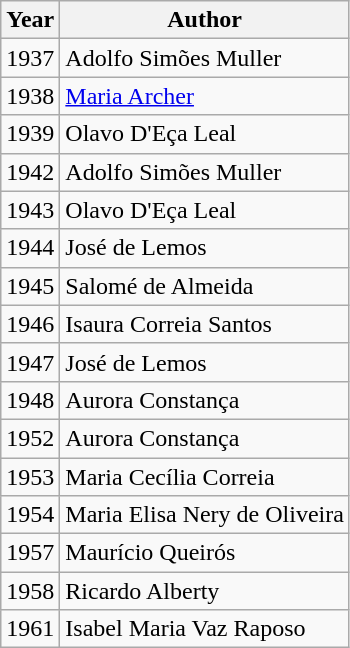<table class="wikitable sortable mw-collapsible mw-collapsed">
<tr>
<th>Year</th>
<th>Author</th>
</tr>
<tr>
<td>1937</td>
<td>Adolfo Simões Muller</td>
</tr>
<tr>
<td>1938</td>
<td><a href='#'>Maria Archer</a></td>
</tr>
<tr>
<td>1939</td>
<td>Olavo D'Eça Leal</td>
</tr>
<tr>
<td>1942</td>
<td>Adolfo Simões Muller</td>
</tr>
<tr>
<td>1943</td>
<td>Olavo D'Eça Leal</td>
</tr>
<tr>
<td>1944</td>
<td>José de Lemos</td>
</tr>
<tr>
<td>1945</td>
<td>Salomé de Almeida</td>
</tr>
<tr>
<td>1946</td>
<td>Isaura Correia Santos</td>
</tr>
<tr>
<td>1947</td>
<td>José de Lemos</td>
</tr>
<tr>
<td>1948</td>
<td>Aurora Constança</td>
</tr>
<tr>
<td>1952</td>
<td>Aurora Constança</td>
</tr>
<tr>
<td>1953</td>
<td>Maria Cecília Correia</td>
</tr>
<tr>
<td>1954</td>
<td>Maria Elisa Nery de Oliveira</td>
</tr>
<tr>
<td>1957</td>
<td>Maurício Queirós</td>
</tr>
<tr>
<td>1958</td>
<td>Ricardo Alberty</td>
</tr>
<tr>
<td>1961</td>
<td>Isabel Maria Vaz Raposo</td>
</tr>
</table>
